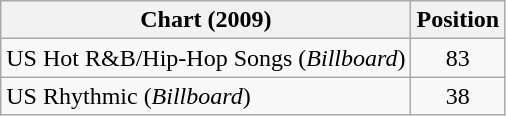<table class="wikitable">
<tr>
<th>Chart (2009)</th>
<th>Position</th>
</tr>
<tr>
<td>US Hot R&B/Hip-Hop Songs (<em>Billboard</em>)</td>
<td style="text-align:center;">83</td>
</tr>
<tr>
<td>US Rhythmic (<em>Billboard</em>)</td>
<td style="text-align:center;">38</td>
</tr>
</table>
